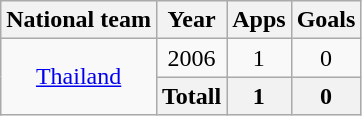<table class="wikitable" style="text-align:center">
<tr>
<th>National team</th>
<th>Year</th>
<th>Apps</th>
<th>Goals</th>
</tr>
<tr>
<td rowspan="2" valign="center"><a href='#'>Thailand</a></td>
<td>2006</td>
<td>1</td>
<td>0</td>
</tr>
<tr>
<th>Totall</th>
<th>1</th>
<th>0</th>
</tr>
</table>
